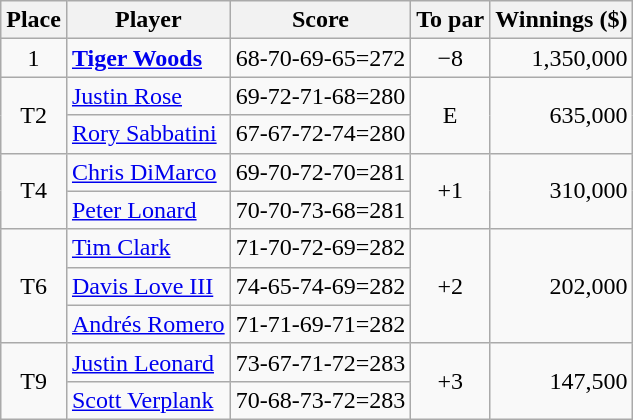<table class="wikitable">
<tr>
<th>Place</th>
<th>Player</th>
<th>Score</th>
<th>To par</th>
<th>Winnings ($)</th>
</tr>
<tr>
<td align="center">1</td>
<td> <strong><a href='#'>Tiger Woods</a></strong></td>
<td>68-70-69-65=272</td>
<td align=center>−8</td>
<td align="right">1,350,000</td>
</tr>
<tr>
<td rowspan="2" align="center">T2</td>
<td> <a href='#'>Justin Rose</a></td>
<td>69-72-71-68=280</td>
<td rowspan="2" align="center">E</td>
<td rowspan="2" align="right">635,000</td>
</tr>
<tr>
<td> <a href='#'>Rory Sabbatini</a></td>
<td>67-67-72-74=280</td>
</tr>
<tr>
<td rowspan="2" align="center">T4</td>
<td> <a href='#'>Chris DiMarco</a></td>
<td>69-70-72-70=281</td>
<td rowspan="2" align="center">+1</td>
<td rowspan="2" align="right">310,000</td>
</tr>
<tr>
<td> <a href='#'>Peter Lonard</a></td>
<td>70-70-73-68=281</td>
</tr>
<tr>
<td rowspan="3" align="center">T6</td>
<td> <a href='#'>Tim Clark</a></td>
<td>71-70-72-69=282</td>
<td rowspan="3" align="center">+2</td>
<td rowspan="3" align="right">202,000</td>
</tr>
<tr>
<td> <a href='#'>Davis Love III</a></td>
<td>74-65-74-69=282</td>
</tr>
<tr>
<td> <a href='#'>Andrés Romero</a></td>
<td>71-71-69-71=282</td>
</tr>
<tr>
<td rowspan="2" align="center">T9</td>
<td> <a href='#'>Justin Leonard</a></td>
<td>73-67-71-72=283</td>
<td rowspan="2" align="center">+3</td>
<td rowspan="2" align="right">147,500</td>
</tr>
<tr>
<td> <a href='#'>Scott Verplank</a></td>
<td>70-68-73-72=283</td>
</tr>
</table>
